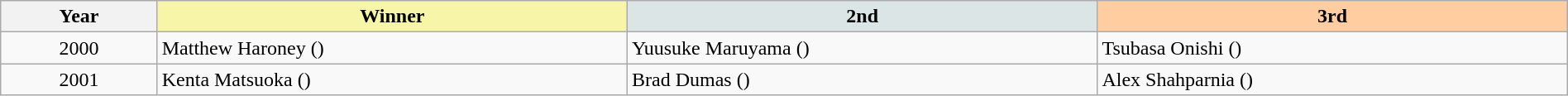<table class="wikitable" width=100%>
<tr>
<th width=10%>Year</th>
<th style="background-color: #F7F6A8;" width=30%>Winner</th>
<th style="background-color: #DCE5E5;" width=30%>2nd</th>
<th style="background-color: #FFCDA0;" width=30%>3rd</th>
</tr>
<tr>
<td align=center>2000 </td>
<td>Matthew Haroney ()</td>
<td>Yuusuke Maruyama ()</td>
<td>Tsubasa Onishi ()</td>
</tr>
<tr>
<td align=center>2001 </td>
<td>Kenta Matsuoka ()</td>
<td>Brad Dumas ()</td>
<td>Alex Shahparnia ()</td>
</tr>
</table>
